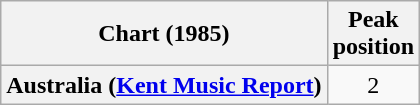<table class="wikitable sortable plainrowheaders" style="text-align:center">
<tr>
<th>Chart (1985)</th>
<th>Peak<br>position</th>
</tr>
<tr>
<th scope="row">Australia (<a href='#'>Kent Music Report</a>)</th>
<td>2</td>
</tr>
</table>
